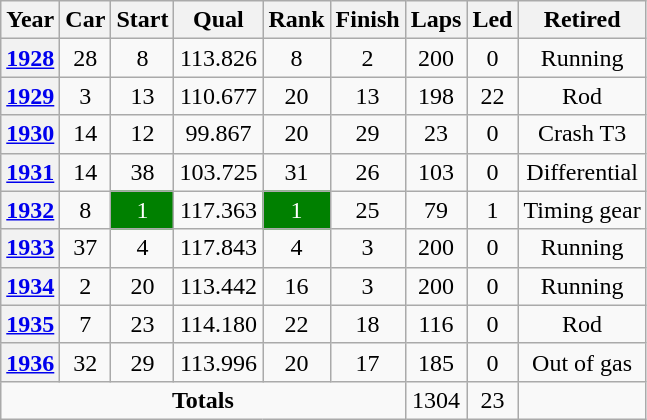<table class="wikitable" style="text-align:center">
<tr>
<th>Year</th>
<th>Car</th>
<th>Start</th>
<th>Qual</th>
<th>Rank</th>
<th>Finish</th>
<th>Laps</th>
<th>Led</th>
<th>Retired</th>
</tr>
<tr>
<th><a href='#'>1928</a></th>
<td>28</td>
<td>8</td>
<td>113.826</td>
<td>8</td>
<td>2</td>
<td>200</td>
<td>0</td>
<td>Running</td>
</tr>
<tr>
<th><a href='#'>1929</a></th>
<td>3</td>
<td>13</td>
<td>110.677</td>
<td>20</td>
<td>13</td>
<td>198</td>
<td>22</td>
<td>Rod</td>
</tr>
<tr>
<th><a href='#'>1930</a></th>
<td>14</td>
<td>12</td>
<td>99.867</td>
<td>20</td>
<td>29</td>
<td>23</td>
<td>0</td>
<td>Crash T3</td>
</tr>
<tr>
<th><a href='#'>1931</a></th>
<td>14</td>
<td>38</td>
<td>103.725</td>
<td>31</td>
<td>26</td>
<td>103</td>
<td>0</td>
<td>Differential</td>
</tr>
<tr>
<th><a href='#'>1932</a></th>
<td>8</td>
<td style="background:green;color:white">1</td>
<td>117.363</td>
<td style="background:green;color:white">1</td>
<td>25</td>
<td>79</td>
<td>1</td>
<td>Timing gear</td>
</tr>
<tr>
<th><a href='#'>1933</a></th>
<td>37</td>
<td>4</td>
<td>117.843</td>
<td>4</td>
<td>3</td>
<td>200</td>
<td>0</td>
<td>Running</td>
</tr>
<tr>
<th><a href='#'>1934</a></th>
<td>2</td>
<td>20</td>
<td>113.442</td>
<td>16</td>
<td>3</td>
<td>200</td>
<td>0</td>
<td>Running</td>
</tr>
<tr>
<th><a href='#'>1935</a></th>
<td>7</td>
<td>23</td>
<td>114.180</td>
<td>22</td>
<td>18</td>
<td>116</td>
<td>0</td>
<td>Rod</td>
</tr>
<tr>
<th><a href='#'>1936</a></th>
<td>32</td>
<td>29</td>
<td>113.996</td>
<td>20</td>
<td>17</td>
<td>185</td>
<td>0</td>
<td>Out of gas</td>
</tr>
<tr>
<td colspan=6><strong>Totals</strong></td>
<td>1304</td>
<td>23</td>
<td></td>
</tr>
</table>
